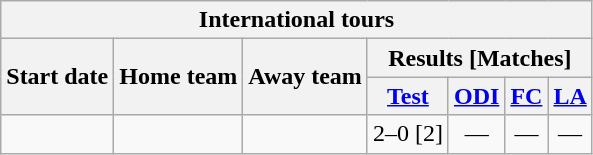<table class="wikitable">
<tr>
<th colspan="7">International tours</th>
</tr>
<tr>
<th rowspan="2">Start date</th>
<th rowspan="2">Home team</th>
<th rowspan="2">Away team</th>
<th colspan="4">Results [Matches]</th>
</tr>
<tr>
<th><a href='#'>Test</a></th>
<th><a href='#'>ODI</a></th>
<th><a href='#'>FC</a></th>
<th><a href='#'>LA</a></th>
</tr>
<tr>
<td><a href='#'></a></td>
<td></td>
<td></td>
<td>2–0 [2]</td>
<td ; style="text-align:center">—</td>
<td ; style="text-align:center">—</td>
<td ; style="text-align:center">—</td>
</tr>
</table>
